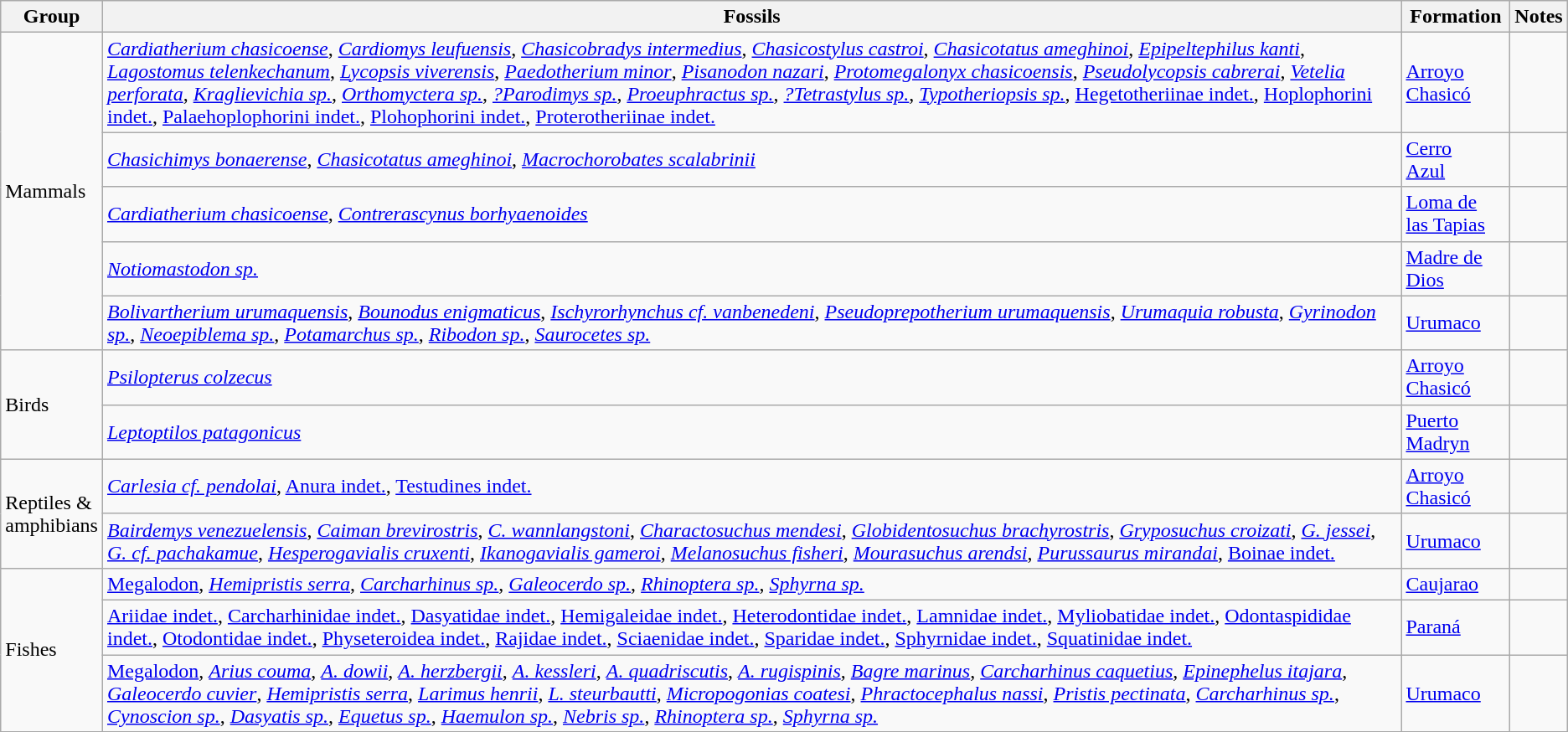<table class="wikitable sortable">
<tr>
<th>Group</th>
<th>Fossils</th>
<th>Formation</th>
<th>Notes</th>
</tr>
<tr>
<td rowspan=5>Mammals</td>
<td><em><a href='#'>Cardiatherium chasicoense</a></em>, <em><a href='#'>Cardiomys leufuensis</a></em>, <em><a href='#'>Chasicobradys intermedius</a></em>, <em><a href='#'>Chasicostylus castroi</a></em>, <em><a href='#'>Chasicotatus ameghinoi</a></em>, <em><a href='#'>Epipeltephilus kanti</a></em>, <em><a href='#'>Lagostomus telenkechanum</a></em>, <em><a href='#'>Lycopsis viverensis</a></em>, <em><a href='#'>Paedotherium minor</a></em>, <em><a href='#'>Pisanodon nazari</a></em>, <em><a href='#'>Protomegalonyx chasicoensis</a></em>, <em><a href='#'>Pseudolycopsis cabrerai</a></em>, <em><a href='#'>Vetelia perforata</a></em>, <em><a href='#'>Kraglievichia sp.</a></em>, <em><a href='#'>Orthomyctera sp.</a></em>, <em><a href='#'>?Parodimys sp.</a></em>, <em><a href='#'>Proeuphractus sp.</a></em>, <em><a href='#'>?Tetrastylus sp.</a></em>, <em><a href='#'>Typotheriopsis sp.</a></em>, <a href='#'>Hegetotheriinae indet.</a>, <a href='#'>Hoplophorini indet.</a>, <a href='#'>Palaehoplophorini indet.</a>, <a href='#'>Plohophorini indet.</a>, <a href='#'>Proterotheriinae indet.</a></td>
<td><a href='#'>Arroyo<br>Chasicó</a></td>
<td></td>
</tr>
<tr>
<td><em><a href='#'>Chasichimys bonaerense</a></em>, <em><a href='#'>Chasicotatus ameghinoi</a></em>, <em><a href='#'>Macrochorobates scalabrinii</a></em></td>
<td><a href='#'>Cerro<br>Azul</a></td>
<td></td>
</tr>
<tr>
<td><em><a href='#'>Cardiatherium chasicoense</a></em>, <em><a href='#'>Contrerascynus borhyaenoides</a></em></td>
<td><a href='#'>Loma de<br>las Tapias</a></td>
<td></td>
</tr>
<tr>
<td><em><a href='#'>Notiomastodon sp.</a></em></td>
<td><a href='#'>Madre de<br>Dios</a></td>
<td></td>
</tr>
<tr>
<td><em><a href='#'>Bolivartherium urumaquensis</a></em>, <em><a href='#'>Bounodus enigmaticus</a></em>, <em><a href='#'>Ischyrorhynchus cf. vanbenedeni</a></em>, <em><a href='#'>Pseudoprepotherium urumaquensis</a></em>, <em><a href='#'>Urumaquia robusta</a></em>, <em><a href='#'>Gyrinodon sp.</a></em>, <em><a href='#'>Neoepiblema sp.</a></em>, <em><a href='#'>Potamarchus sp.</a></em>, <em><a href='#'>Ribodon sp.</a></em>, <em><a href='#'>Saurocetes sp.</a></em></td>
<td><a href='#'>Urumaco</a></td>
<td></td>
</tr>
<tr>
<td rowspan=2>Birds</td>
<td><em><a href='#'>Psilopterus colzecus</a></em></td>
<td><a href='#'>Arroyo<br>Chasicó</a></td>
<td></td>
</tr>
<tr>
<td><em><a href='#'>Leptoptilos patagonicus</a></em></td>
<td><a href='#'>Puerto Madryn</a></td>
<td></td>
</tr>
<tr>
<td rowspan=2>Reptiles &<br>amphibians</td>
<td><em><a href='#'>Carlesia cf. pendolai</a></em>, <a href='#'>Anura indet.</a>, <a href='#'>Testudines indet.</a></td>
<td><a href='#'>Arroyo<br>Chasicó</a></td>
<td></td>
</tr>
<tr>
<td><em><a href='#'>Bairdemys venezuelensis</a></em>, <em><a href='#'>Caiman brevirostris</a></em>, <em><a href='#'>C. wannlangstoni</a></em>, <em><a href='#'>Charactosuchus mendesi</a></em>, <em><a href='#'>Globidentosuchus brachyrostris</a></em>, <em><a href='#'>Gryposuchus croizati</a></em>, <em><a href='#'>G. jessei</a></em>, <em><a href='#'>G. cf. pachakamue</a></em>, <em><a href='#'>Hesperogavialis cruxenti</a></em>, <em><a href='#'>Ikanogavialis gameroi</a></em>, <em><a href='#'>Melanosuchus fisheri</a></em>, <em><a href='#'>Mourasuchus arendsi</a></em>, <em><a href='#'>Purussaurus mirandai</a></em>, <a href='#'>Boinae indet.</a></td>
<td><a href='#'>Urumaco</a></td>
<td></td>
</tr>
<tr>
<td rowspan=3>Fishes</td>
<td><a href='#'>Megalodon</a>, <em><a href='#'>Hemipristis serra</a></em>, <em><a href='#'>Carcharhinus sp.</a></em>, <em><a href='#'>Galeocerdo sp.</a></em>, <em><a href='#'>Rhinoptera sp.</a></em>, <em><a href='#'>Sphyrna sp.</a></em></td>
<td><a href='#'>Caujarao</a></td>
<td></td>
</tr>
<tr>
<td><a href='#'>Ariidae indet.</a>, <a href='#'>Carcharhinidae indet.</a>, <a href='#'>Dasyatidae indet.</a>, <a href='#'>Hemigaleidae indet.</a>, <a href='#'>Heterodontidae indet.</a>, <a href='#'>Lamnidae indet.</a>, <a href='#'>Myliobatidae indet.</a>, <a href='#'>Odontaspididae indet.</a>, <a href='#'>Otodontidae indet.</a>, <a href='#'>Physeteroidea indet.</a>, <a href='#'>Rajidae indet.</a>, <a href='#'>Sciaenidae indet.</a>, <a href='#'>Sparidae indet.</a>, <a href='#'>Sphyrnidae indet.</a>, <a href='#'>Squatinidae indet.</a></td>
<td><a href='#'>Paraná</a></td>
<td></td>
</tr>
<tr>
<td><a href='#'>Megalodon</a>, <em><a href='#'>Arius couma</a></em>, <em><a href='#'>A. dowii</a></em>, <em><a href='#'>A. herzbergii</a></em>, <em><a href='#'>A. kessleri</a></em>, <em><a href='#'>A. quadriscutis</a></em>, <em><a href='#'>A. rugispinis</a></em>, <em><a href='#'>Bagre marinus</a></em>, <em><a href='#'>Carcharhinus caquetius</a></em>, <em><a href='#'>Epinephelus itajara</a></em>, <em><a href='#'>Galeocerdo cuvier</a></em>, <em><a href='#'>Hemipristis serra</a></em>, <em><a href='#'>Larimus henrii</a></em>, <em><a href='#'>L. steurbautti</a></em>, <em><a href='#'>Micropogonias coatesi</a></em>, <em><a href='#'>Phractocephalus nassi</a></em>, <em><a href='#'>Pristis pectinata</a></em>, <em><a href='#'>Carcharhinus sp.</a></em>, <em><a href='#'>Cynoscion sp.</a></em>, <em><a href='#'>Dasyatis sp.</a></em>, <em><a href='#'>Equetus sp.</a></em>, <em><a href='#'>Haemulon sp.</a></em>, <em><a href='#'>Nebris sp.</a></em>, <em><a href='#'>Rhinoptera sp.</a></em>, <em><a href='#'>Sphyrna sp.</a></em></td>
<td><a href='#'>Urumaco</a></td>
<td></td>
</tr>
<tr>
</tr>
</table>
